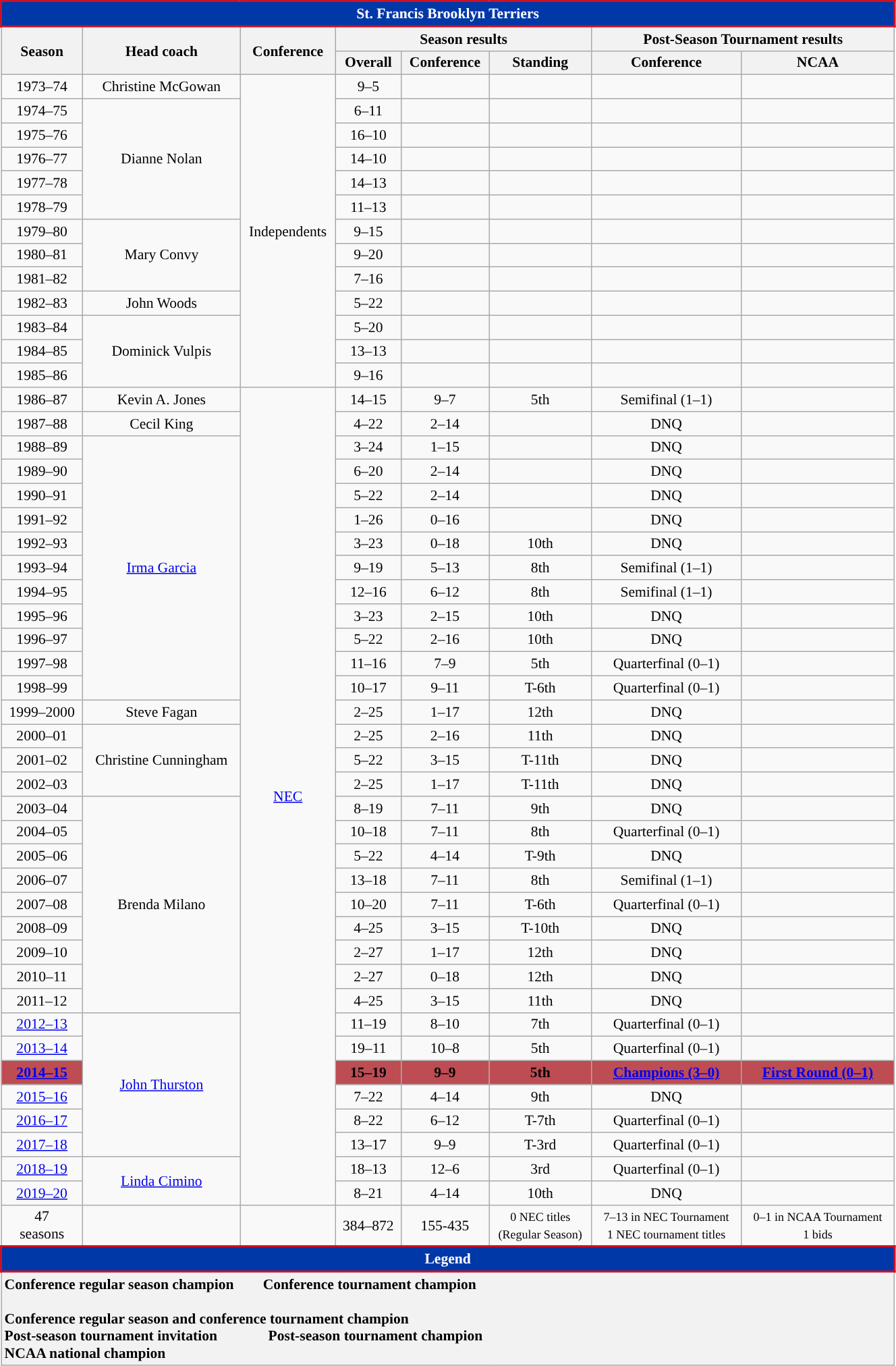<table class="wikitable" style="font-size: 90%; width:70%; text-align:center;">
<tr>
<td colspan=10 style="background:#0038A8; border: 2px solid #CE1126;;color:#FFFFFF;"><strong>St. Francis Brooklyn Terriers</strong></td>
</tr>
<tr>
<th rowspan="2">Season</th>
<th rowspan="2">Head coach</th>
<th rowspan="2">Conference</th>
<th colspan="3">Season results</th>
<th colspan="2">Post-Season Tournament results</th>
</tr>
<tr>
<th rowspan="1">Overall</th>
<th rowspan="1">Conference</th>
<th rowspan="1">Standing</th>
<th rowspan="1">Conference</th>
<th rowspan="1">NCAA</th>
</tr>
<tr>
<td>1973–74</td>
<td>Christine McGowan</td>
<td rowspan=13>Independents</td>
<td>9–5</td>
<td></td>
<td></td>
<td></td>
<td></td>
</tr>
<tr>
<td>1974–75</td>
<td rowspan=5>Dianne Nolan</td>
<td>6–11</td>
<td></td>
<td></td>
<td></td>
<td></td>
</tr>
<tr>
<td>1975–76</td>
<td>16–10</td>
<td></td>
<td></td>
<td></td>
<td></td>
</tr>
<tr>
<td>1976–77</td>
<td>14–10</td>
<td></td>
<td></td>
<td></td>
<td></td>
</tr>
<tr>
<td>1977–78</td>
<td>14–13</td>
<td></td>
<td></td>
<td></td>
<td></td>
</tr>
<tr>
<td>1978–79</td>
<td>11–13</td>
<td></td>
<td></td>
<td></td>
<td></td>
</tr>
<tr>
<td>1979–80</td>
<td rowspan=3>Mary Convy</td>
<td>9–15</td>
<td></td>
<td></td>
<td></td>
<td></td>
</tr>
<tr>
<td>1980–81</td>
<td>9–20</td>
<td></td>
<td></td>
<td></td>
<td></td>
</tr>
<tr>
<td>1981–82</td>
<td>7–16</td>
<td></td>
<td></td>
<td></td>
<td></td>
</tr>
<tr>
<td>1982–83</td>
<td>John Woods</td>
<td>5–22</td>
<td></td>
<td></td>
<td></td>
<td></td>
</tr>
<tr>
<td>1983–84</td>
<td rowspan=3>Dominick Vulpis</td>
<td>5–20</td>
<td></td>
<td></td>
<td></td>
<td></td>
</tr>
<tr>
<td>1984–85</td>
<td>13–13</td>
<td></td>
<td></td>
<td></td>
<td></td>
</tr>
<tr>
<td>1985–86</td>
<td>9–16</td>
<td></td>
<td></td>
<td></td>
<td></td>
</tr>
<tr>
<td>1986–87</td>
<td>Kevin A. Jones</td>
<td rowspan=34><a href='#'>NEC</a></td>
<td>14–15</td>
<td>9–7</td>
<td>5th</td>
<td>Semifinal (1–1)</td>
<td></td>
</tr>
<tr>
<td>1987–88</td>
<td>Cecil King</td>
<td>4–22</td>
<td>2–14</td>
<td></td>
<td>DNQ</td>
<td></td>
</tr>
<tr>
<td>1988–89</td>
<td rowspan=11><a href='#'>Irma Garcia</a></td>
<td>3–24</td>
<td>1–15</td>
<td></td>
<td>DNQ</td>
<td></td>
</tr>
<tr>
<td>1989–90</td>
<td>6–20</td>
<td>2–14</td>
<td></td>
<td>DNQ</td>
<td></td>
</tr>
<tr>
<td>1990–91</td>
<td>5–22</td>
<td>2–14</td>
<td></td>
<td>DNQ</td>
<td></td>
</tr>
<tr>
<td>1991–92</td>
<td>1–26</td>
<td>0–16</td>
<td></td>
<td>DNQ</td>
<td></td>
</tr>
<tr>
<td>1992–93</td>
<td>3–23</td>
<td>0–18</td>
<td>10th</td>
<td>DNQ</td>
<td></td>
</tr>
<tr>
<td>1993–94</td>
<td>9–19</td>
<td>5–13</td>
<td>8th</td>
<td>Semifinal (1–1)</td>
<td></td>
</tr>
<tr>
<td>1994–95</td>
<td>12–16</td>
<td>6–12</td>
<td>8th</td>
<td>Semifinal (1–1)</td>
<td></td>
</tr>
<tr>
<td>1995–96</td>
<td>3–23</td>
<td>2–15</td>
<td>10th</td>
<td>DNQ</td>
<td></td>
</tr>
<tr>
<td>1996–97</td>
<td>5–22</td>
<td>2–16</td>
<td>10th</td>
<td>DNQ</td>
<td></td>
</tr>
<tr>
<td>1997–98</td>
<td>11–16</td>
<td>7–9</td>
<td>5th</td>
<td>Quarterfinal (0–1)</td>
<td></td>
</tr>
<tr>
<td>1998–99</td>
<td>10–17</td>
<td>9–11</td>
<td>T-6th</td>
<td>Quarterfinal (0–1)</td>
<td></td>
</tr>
<tr>
<td>1999–2000</td>
<td>Steve Fagan</td>
<td>2–25</td>
<td>1–17</td>
<td>12th</td>
<td>DNQ</td>
<td></td>
</tr>
<tr>
<td>2000–01</td>
<td rowspan=3>Christine Cunningham</td>
<td>2–25</td>
<td>2–16</td>
<td>11th</td>
<td>DNQ</td>
<td></td>
</tr>
<tr>
<td>2001–02</td>
<td>5–22</td>
<td>3–15</td>
<td>T-11th</td>
<td>DNQ</td>
<td></td>
</tr>
<tr>
<td>2002–03</td>
<td>2–25</td>
<td>1–17</td>
<td>T-11th</td>
<td>DNQ</td>
<td></td>
</tr>
<tr>
<td>2003–04</td>
<td rowspan=9>Brenda Milano</td>
<td>8–19</td>
<td>7–11</td>
<td>9th</td>
<td>DNQ</td>
<td></td>
</tr>
<tr>
<td>2004–05</td>
<td>10–18</td>
<td>7–11</td>
<td>8th</td>
<td>Quarterfinal (0–1)</td>
<td></td>
</tr>
<tr>
<td>2005–06</td>
<td>5–22</td>
<td>4–14</td>
<td>T-9th</td>
<td>DNQ</td>
<td></td>
</tr>
<tr>
<td>2006–07</td>
<td>13–18</td>
<td>7–11</td>
<td>8th</td>
<td>Semifinal (1–1)</td>
<td></td>
</tr>
<tr>
<td>2007–08</td>
<td>10–20</td>
<td>7–11</td>
<td>T-6th</td>
<td>Quarterfinal (0–1)</td>
<td></td>
</tr>
<tr>
<td>2008–09</td>
<td>4–25</td>
<td>3–15</td>
<td>T-10th</td>
<td>DNQ</td>
<td></td>
</tr>
<tr>
<td>2009–10</td>
<td>2–27</td>
<td>1–17</td>
<td>12th</td>
<td>DNQ</td>
<td></td>
</tr>
<tr>
<td>2010–11</td>
<td>2–27</td>
<td>0–18</td>
<td>12th</td>
<td>DNQ</td>
<td></td>
</tr>
<tr>
<td>2011–12</td>
<td>4–25</td>
<td>3–15</td>
<td>11th</td>
<td>DNQ</td>
<td></td>
</tr>
<tr>
<td><a href='#'>2012–13</a></td>
<td rowspan=6><a href='#'>John Thurston</a></td>
<td>11–19</td>
<td>8–10</td>
<td>7th</td>
<td>Quarterfinal (0–1)</td>
<td></td>
</tr>
<tr>
<td><a href='#'>2013–14</a></td>
<td>19–11</td>
<td>10–8</td>
<td>5th</td>
<td>Quarterfinal (0–1)</td>
<td></td>
</tr>
<tr>
<td style="background: #be4c53;"><a href='#'><span><strong>2014–15</strong></span></a></td>
<td style="background: #be4c53;"><span><strong>15–19</strong></span></td>
<td style="background: #be4c53;"><span><strong>9–9</strong></span></td>
<td style="background: #be4c53;"><span><strong>5th</strong></span></td>
<td style="background: #be4c53;"><a href='#'><span><strong>Champions (3–0)</strong></span></a></td>
<td style="background: #be4c53;"><a href='#'><span><strong>First Round (0–1)</strong></span></a></td>
</tr>
<tr>
<td><a href='#'>2015–16</a></td>
<td>7–22</td>
<td>4–14</td>
<td>9th</td>
<td>DNQ</td>
<td></td>
</tr>
<tr>
<td><a href='#'>2016–17</a></td>
<td>8–22</td>
<td>6–12</td>
<td>T-7th</td>
<td>Quarterfinal (0–1)</td>
<td></td>
</tr>
<tr>
<td><a href='#'>2017–18</a></td>
<td>13–17</td>
<td>9–9</td>
<td>T-3rd</td>
<td>Quarterfinal (0–1)</td>
<td></td>
</tr>
<tr>
<td><a href='#'>2018–19</a></td>
<td rowspan=2><a href='#'>Linda Cimino</a></td>
<td>18–13</td>
<td>12–6</td>
<td>3rd</td>
<td>Quarterfinal (0–1)</td>
<td></td>
</tr>
<tr>
<td><a href='#'>2019–20</a></td>
<td>8–21</td>
<td>4–14</td>
<td>10th</td>
<td>DNQ</td>
<td></td>
</tr>
<tr>
<td>47<br>seasons</td>
<td> </td>
<td> </td>
<td>384–872</td>
<td>155-435</td>
<td><small> 0 NEC titles<br>(Regular Season)</small></td>
<td><small> 7–13 in NEC Tournament<br>1 NEC tournament titles</small></td>
<td><small> 0–1 in NCAA Tournament<br> 1 bids</small></td>
</tr>
<tr>
<th colspan=8 style="background:#0038A8; border: 2px solid #CE1126;;color:#FFFFFF;"><strong>Legend</strong></th>
</tr>
<tr>
<th colspan=8 style="text-align:left;"> Conference regular season champion         Conference tournament champion<br><br> Conference regular season and conference tournament champion<br>
 Post-season tournament invitation              Post-season tournament champion<br> 
 NCAA national champion</th>
</tr>
</table>
